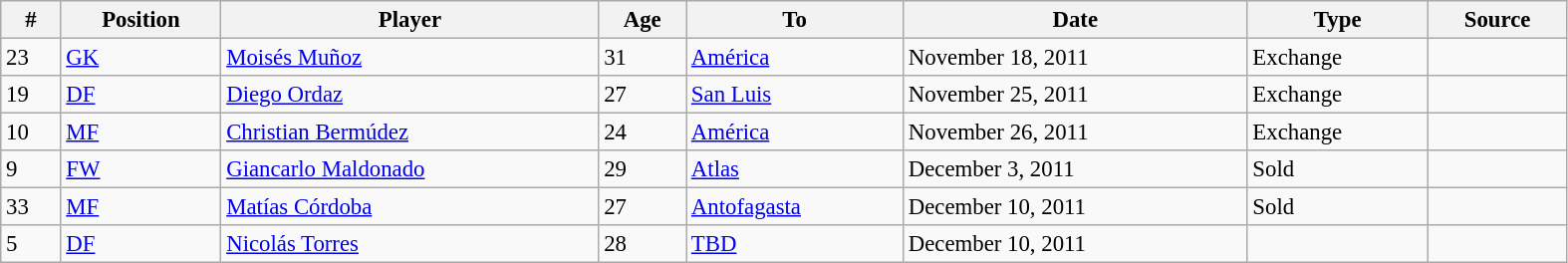<table class="wikitable sortable" style="width:83%; text-align:center; font-size:95%; text-align:left;">
<tr>
<th><strong>#</strong></th>
<th><strong>Position</strong></th>
<th><strong>Player</strong></th>
<th><strong>Age</strong></th>
<th><strong>To</strong></th>
<th><strong>Date</strong></th>
<th><strong>Type</strong></th>
<th><strong>Source</strong></th>
</tr>
<tr>
<td>23</td>
<td><a href='#'>GK</a></td>
<td> <a href='#'>Moisés Muñoz</a></td>
<td>31</td>
<td> <a href='#'>América</a></td>
<td>November 18, 2011</td>
<td>Exchange</td>
<td></td>
</tr>
<tr>
<td>19</td>
<td><a href='#'>DF</a></td>
<td> <a href='#'>Diego Ordaz</a></td>
<td>27</td>
<td> <a href='#'>San Luis</a></td>
<td>November 25, 2011</td>
<td>Exchange</td>
<td></td>
</tr>
<tr>
<td>10</td>
<td><a href='#'>MF</a></td>
<td> <a href='#'>Christian Bermúdez</a></td>
<td>24</td>
<td> <a href='#'>América</a></td>
<td>November 26, 2011</td>
<td>Exchange</td>
<td></td>
</tr>
<tr>
<td>9</td>
<td><a href='#'>FW</a></td>
<td> <a href='#'>Giancarlo Maldonado</a></td>
<td>29</td>
<td> <a href='#'>Atlas</a></td>
<td>December 3, 2011</td>
<td>Sold</td>
<td></td>
</tr>
<tr>
<td>33</td>
<td><a href='#'>MF</a></td>
<td> <a href='#'>Matías Córdoba</a></td>
<td>27</td>
<td> <a href='#'>Antofagasta</a></td>
<td>December 10, 2011</td>
<td>Sold</td>
<td></td>
</tr>
<tr>
<td>5</td>
<td><a href='#'>DF</a></td>
<td> <a href='#'>Nicolás Torres</a></td>
<td>28</td>
<td><a href='#'>TBD</a></td>
<td>December 10, 2011</td>
<td></td>
<td></td>
</tr>
</table>
